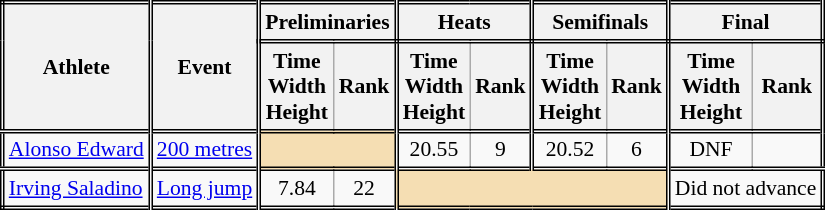<table class=wikitable style="font-size:90%; border: double;">
<tr>
<th rowspan="2" style="border-right:double">Athlete</th>
<th rowspan="2" style="border-right:double">Event</th>
<th colspan="2" style="border-right:double; border-bottom:double;">Preliminaries</th>
<th colspan="2" style="border-right:double; border-bottom:double;">Heats</th>
<th colspan="2" style="border-right:double; border-bottom:double;">Semifinals</th>
<th colspan="2" style="border-right:double; border-bottom:double;">Final</th>
</tr>
<tr>
<th>Time<br>Width<br>Height</th>
<th style="border-right:double">Rank</th>
<th>Time<br>Width<br>Height</th>
<th style="border-right:double">Rank</th>
<th>Time<br>Width<br>Height</th>
<th style="border-right:double">Rank</th>
<th>Time<br>Width<br>Height</th>
<th style="border-right:double">Rank</th>
</tr>
<tr style="border-top: double;">
<td style="border-right:double"><a href='#'>Alonso Edward</a></td>
<td style="border-right:double"><a href='#'>200 metres</a></td>
<td style="border-right:double" colspan= 2 bgcolor="wheat"></td>
<td align=center>20.55</td>
<td align=center style="border-right:double">9</td>
<td align=center>20.52</td>
<td align=center style="border-right:double">6</td>
<td align=center>DNF</td>
<td align=center></td>
</tr>
<tr style="border-top: double;">
<td style="border-right:double"><a href='#'>Irving Saladino</a></td>
<td style="border-right:double"><a href='#'>Long jump</a></td>
<td align=center>7.84</td>
<td align=center style="border-right:double">22</td>
<td style="border-right:double" colspan= 4 bgcolor="wheat"></td>
<td colspan="2" align=center>Did not advance</td>
</tr>
</table>
